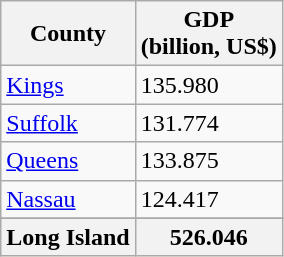<table class="wikitable">
<tr>
<th>County</th>
<th>GDP<br>(billion, US$)</th>
</tr>
<tr>
<td><a href='#'>Kings</a></td>
<td>135.980</td>
</tr>
<tr>
<td><a href='#'>Suffolk</a></td>
<td>131.774</td>
</tr>
<tr>
<td><a href='#'>Queens</a></td>
<td>133.875</td>
</tr>
<tr>
<td><a href='#'>Nassau</a></td>
<td>124.417</td>
</tr>
<tr>
</tr>
<tr style="background:#feb;">
<th>Long Island</th>
<th>526.046</th>
</tr>
</table>
